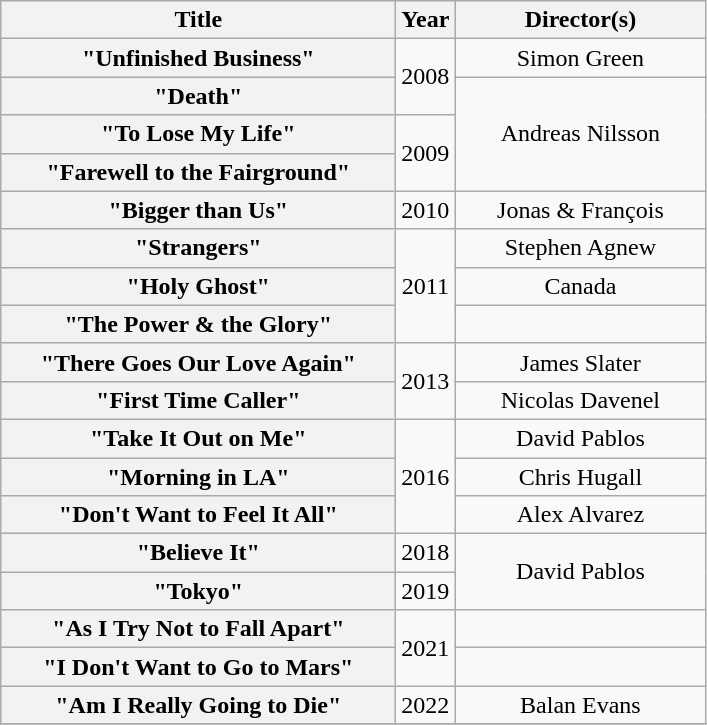<table class="wikitable plainrowheaders" style="text-align:center;">
<tr>
<th scope="col" style="width:16em;">Title</th>
<th scope="col">Year</th>
<th scope="col" style="width:10em;">Director(s)</th>
</tr>
<tr>
<th scope="row">"Unfinished Business"</th>
<td rowspan="2">2008</td>
<td>Simon Green</td>
</tr>
<tr>
<th scope="row">"Death"</th>
<td rowspan="3">Andreas Nilsson</td>
</tr>
<tr>
<th scope="row">"To Lose My Life"</th>
<td rowspan="2">2009</td>
</tr>
<tr>
<th scope="row">"Farewell to the Fairground"</th>
</tr>
<tr>
<th scope="row">"Bigger than Us"</th>
<td>2010</td>
<td>Jonas & François</td>
</tr>
<tr>
<th scope="row">"Strangers"</th>
<td rowspan="3">2011</td>
<td>Stephen Agnew</td>
</tr>
<tr>
<th scope="row">"Holy Ghost"</th>
<td>Canada</td>
</tr>
<tr>
<th scope="row">"The Power & the Glory"</th>
<td></td>
</tr>
<tr>
<th scope="row">"There Goes Our Love Again"</th>
<td rowspan="2">2013</td>
<td>James Slater</td>
</tr>
<tr>
<th scope="row">"First Time Caller"</th>
<td>Nicolas Davenel</td>
</tr>
<tr>
<th scope="row">"Take It Out on Me"</th>
<td rowspan="3">2016</td>
<td>David Pablos</td>
</tr>
<tr>
<th scope="row">"Morning in LA"</th>
<td>Chris Hugall</td>
</tr>
<tr>
<th scope="row">"Don't Want to Feel It All"</th>
<td>Alex Alvarez</td>
</tr>
<tr>
<th scope="row">"Believe It"</th>
<td>2018</td>
<td rowspan="2">David Pablos</td>
</tr>
<tr>
<th scope="row">"Tokyo"</th>
<td>2019</td>
</tr>
<tr>
<th scope="row">"As I Try Not to Fall Apart"</th>
<td rowspan="2">2021</td>
<td></td>
</tr>
<tr>
<th scope="row">"I Don't Want to Go to Mars"</th>
<td></td>
</tr>
<tr>
<th scope="row">"Am I Really Going to Die"</th>
<td>2022</td>
<td>Balan Evans</td>
</tr>
<tr>
</tr>
</table>
